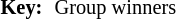<table style="font-size: 85%;">
<tr>
<td height=5></td>
</tr>
<tr>
<td><strong>Key:</strong></td>
<td></td>
<td>Group winners</td>
</tr>
</table>
